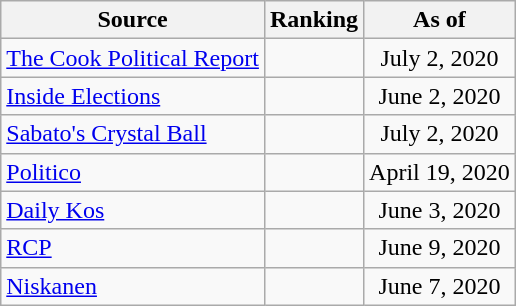<table class="wikitable" style="text-align:center">
<tr>
<th>Source</th>
<th>Ranking</th>
<th>As of</th>
</tr>
<tr>
<td align=left><a href='#'>The Cook Political Report</a></td>
<td></td>
<td>July 2, 2020</td>
</tr>
<tr>
<td align=left><a href='#'>Inside Elections</a></td>
<td></td>
<td>June 2, 2020</td>
</tr>
<tr>
<td align=left><a href='#'>Sabato's Crystal Ball</a></td>
<td></td>
<td>July 2, 2020</td>
</tr>
<tr>
<td align="left"><a href='#'>Politico</a></td>
<td></td>
<td>April 19, 2020</td>
</tr>
<tr>
<td align="left"><a href='#'>Daily Kos</a></td>
<td></td>
<td>June 3, 2020</td>
</tr>
<tr>
<td align="left"><a href='#'>RCP</a></td>
<td></td>
<td>June 9, 2020</td>
</tr>
<tr>
<td align="left"><a href='#'>Niskanen</a></td>
<td></td>
<td>June 7, 2020</td>
</tr>
</table>
